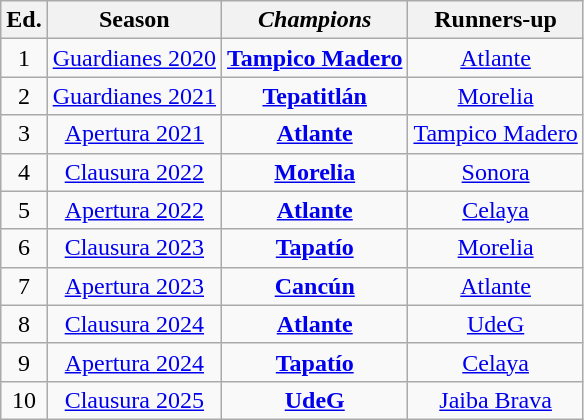<table class="wikitable" style="text-align: center;">
<tr>
<th>Ed.</th>
<th>Season</th>
<th><em>Champions</em></th>
<th>Runners-up</th>
</tr>
<tr>
<td>1</td>
<td><a href='#'>Guardianes 2020</a></td>
<td><strong><a href='#'>Tampico Madero</a></strong></td>
<td><a href='#'>Atlante</a></td>
</tr>
<tr>
<td>2</td>
<td><a href='#'>Guardianes 2021</a></td>
<td><strong><a href='#'>Tepatitlán</a></strong></td>
<td><a href='#'>Morelia</a></td>
</tr>
<tr>
<td>3</td>
<td><a href='#'>Apertura 2021</a></td>
<td><strong><a href='#'>Atlante</a></strong></td>
<td><a href='#'>Tampico Madero</a></td>
</tr>
<tr>
<td>4</td>
<td><a href='#'>Clausura 2022</a></td>
<td><strong><a href='#'>Morelia</a></strong></td>
<td><a href='#'>Sonora</a></td>
</tr>
<tr>
<td>5</td>
<td><a href='#'>Apertura 2022</a></td>
<td><strong><a href='#'>Atlante</a></strong></td>
<td><a href='#'>Celaya</a></td>
</tr>
<tr>
<td>6</td>
<td><a href='#'>Clausura 2023</a></td>
<td><strong><a href='#'>Tapatío</a></strong></td>
<td><a href='#'>Morelia</a></td>
</tr>
<tr>
<td>7</td>
<td><a href='#'>Apertura 2023</a></td>
<td><strong><a href='#'>Cancún</a></strong></td>
<td><a href='#'>Atlante</a></td>
</tr>
<tr>
<td>8</td>
<td><a href='#'>Clausura 2024</a></td>
<td><strong><a href='#'>Atlante</a></strong></td>
<td><a href='#'>UdeG</a></td>
</tr>
<tr>
<td>9</td>
<td><a href='#'>Apertura 2024</a></td>
<td><strong><a href='#'>Tapatío</a></strong></td>
<td><a href='#'>Celaya</a></td>
</tr>
<tr>
<td>10</td>
<td><a href='#'>Clausura 2025</a></td>
<td><strong><a href='#'>UdeG</a></strong></td>
<td><a href='#'>Jaiba Brava</a></td>
</tr>
</table>
